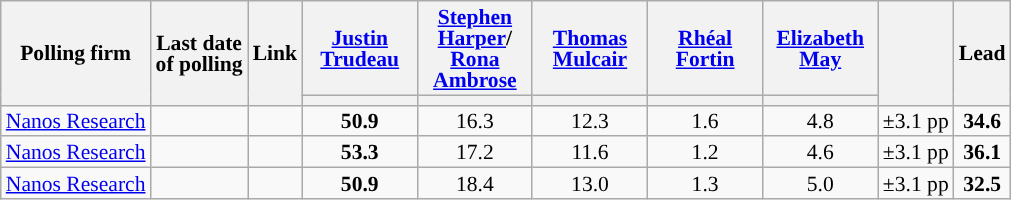<table class="wikitable sortable mw-datatable" style="text-align:center;font-size:90%;line-height:14px;">
<tr>
<th rowspan="2">Polling firm</th>
<th rowspan="2">Last date<br>of polling</th>
<th rowspan="2">Link</th>
<th class="unsortable" style="width:70px;"><a href='#'>Justin Trudeau</a></th>
<th class="unsortable" style="width:70px;"><a href='#'>Stephen Harper</a>/<br><a href='#'>Rona Ambrose</a></th>
<th class="unsortable" style="width:70px;"><a href='#'>Thomas Mulcair</a></th>
<th class="unsortable" style="width:70px;"><a href='#'>Rhéal Fortin</a></th>
<th class="unsortable" style="width:70px;"><a href='#'>Elizabeth May</a></th>
<th rowspan="2"></th>
<th rowspan="2">Lead</th>
</tr>
<tr style="background:#e9e9e9;">
<th style="background-color:"></th>
<th style="background-color:"></th>
<th style="background-color:"></th>
<th style="background-color:"></th>
<th style="background-color:"></th>
</tr>
<tr>
<td><a href='#'>Nanos Research</a></td>
<td></td>
<td></td>
<td><strong>50.9</strong></td>
<td>16.3</td>
<td>12.3</td>
<td>1.6</td>
<td>4.8</td>
<td>±3.1 pp</td>
<td><strong>34.6</strong></td>
</tr>
<tr>
<td><a href='#'>Nanos Research</a></td>
<td></td>
<td></td>
<td><strong>53.3</strong></td>
<td>17.2</td>
<td>11.6</td>
<td>1.2</td>
<td>4.6</td>
<td>±3.1 pp</td>
<td><strong>36.1</strong></td>
</tr>
<tr>
<td><a href='#'>Nanos Research</a></td>
<td></td>
<td></td>
<td><strong>50.9</strong></td>
<td>18.4</td>
<td>13.0</td>
<td>1.3</td>
<td>5.0</td>
<td>±3.1 pp</td>
<td><strong>32.5</strong></td>
</tr>
</table>
